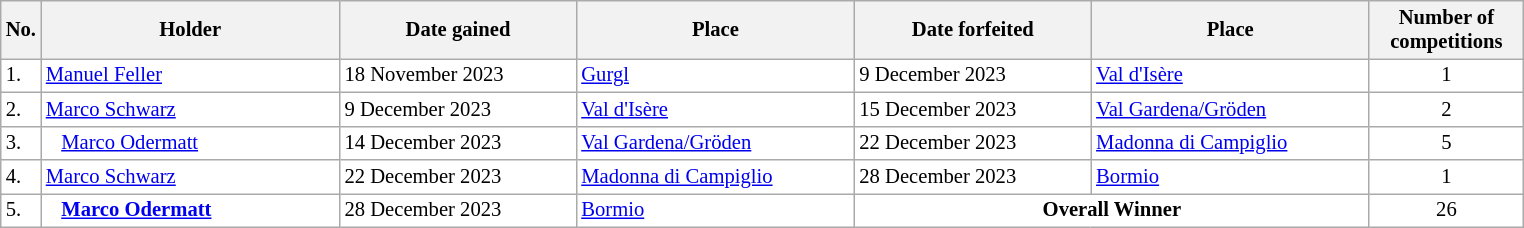<table class="wikitable plainrowheaders" style="background:#fff; font-size:86%; line-height:16px; border:grey solid 1px; border-collapse:collapse;">
<tr>
<th style="width:1em;">No.</th>
<th style="width:14em;">Holder</th>
<th style="width:11em;">Date gained</th>
<th style="width:13em;">Place</th>
<th style="width:11em;">Date forfeited</th>
<th style="width:13em;">Place</th>
<th style="width:7em;">Number of competitions</th>
</tr>
<tr>
<td>1.</td>
<td> <a href='#'>Manuel Feller</a></td>
<td>18 November 2023</td>
<td> <a href='#'>Gurgl</a></td>
<td>9 December 2023</td>
<td> <a href='#'>Val d'Isère</a></td>
<td align=center>1</td>
</tr>
<tr>
<td>2.</td>
<td> <a href='#'>Marco Schwarz</a></td>
<td>9 December 2023</td>
<td> <a href='#'>Val d'Isère</a></td>
<td>15 December 2023</td>
<td> <a href='#'>Val Gardena/Gröden</a></td>
<td align=center>2</td>
</tr>
<tr>
<td>3.</td>
<td>   <a href='#'>Marco Odermatt</a></td>
<td>14 December 2023</td>
<td> <a href='#'>Val Gardena/Gröden</a></td>
<td>22 December 2023</td>
<td> <a href='#'>Madonna di Campiglio</a></td>
<td align=center>5</td>
</tr>
<tr>
<td>4.</td>
<td> <a href='#'>Marco Schwarz</a></td>
<td>22 December 2023</td>
<td> <a href='#'>Madonna di Campiglio</a></td>
<td>28 December 2023</td>
<td> <a href='#'>Bormio</a></td>
<td align=center>1</td>
</tr>
<tr>
<td>5.</td>
<td>   <strong><a href='#'>Marco Odermatt</a></strong></td>
<td>28 December 2023</td>
<td> <a href='#'>Bormio</a></td>
<td align=center colspan=2><strong>Overall Winner</strong></td>
<td align=center>26</td>
</tr>
</table>
